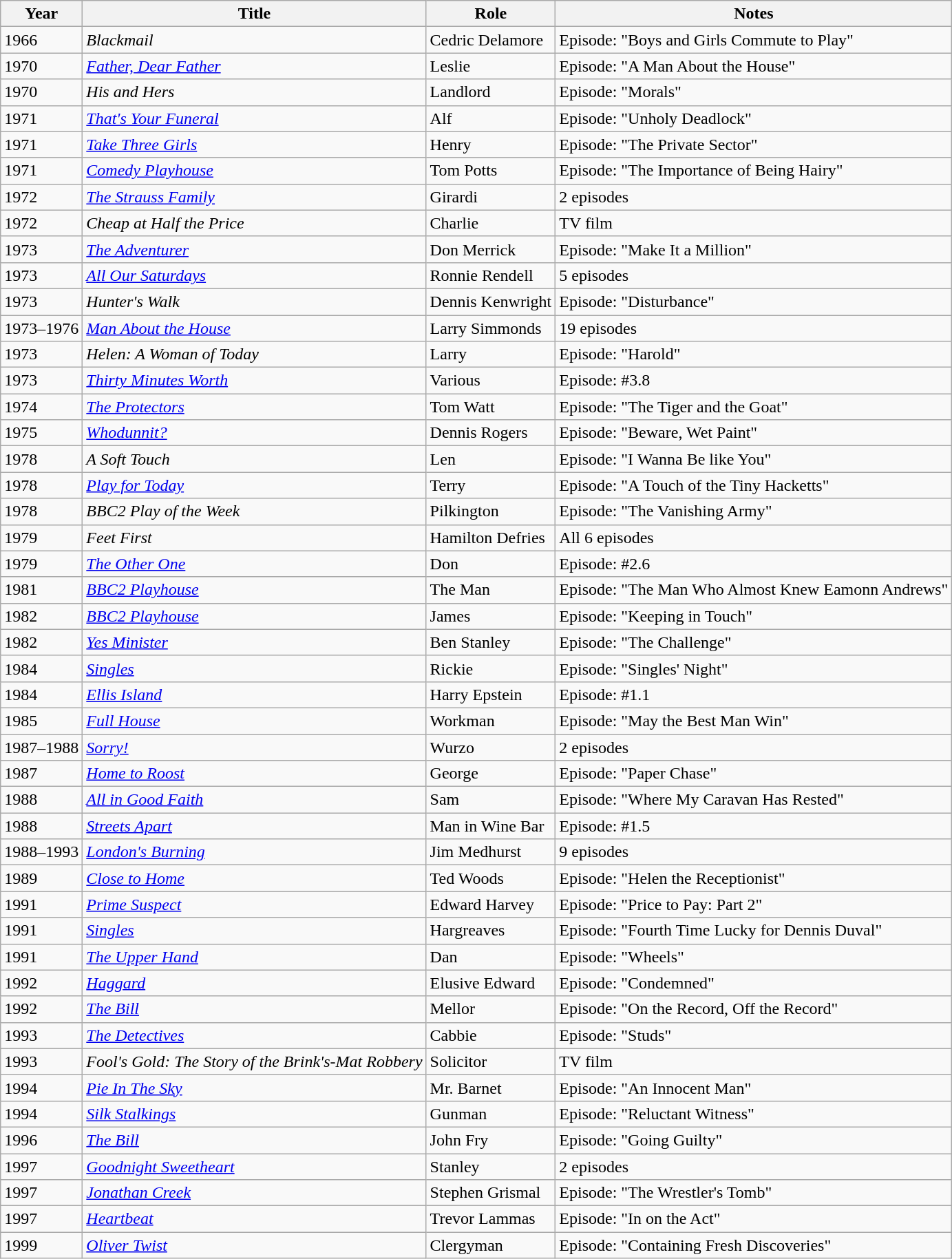<table class="wikitable">
<tr>
<th>Year</th>
<th>Title</th>
<th>Role</th>
<th>Notes</th>
</tr>
<tr>
<td>1966</td>
<td><em>Blackmail</em></td>
<td>Cedric Delamore</td>
<td>Episode: "Boys and Girls Commute to Play"</td>
</tr>
<tr>
<td>1970</td>
<td><em><a href='#'>Father, Dear Father</a></em></td>
<td>Leslie</td>
<td>Episode: "A Man About the House"</td>
</tr>
<tr>
<td>1970</td>
<td><em>His and Hers</em></td>
<td>Landlord</td>
<td>Episode: "Morals"</td>
</tr>
<tr>
<td>1971</td>
<td><em><a href='#'>That's Your Funeral</a></em></td>
<td>Alf</td>
<td>Episode: "Unholy Deadlock"</td>
</tr>
<tr>
<td>1971</td>
<td><em><a href='#'>Take Three Girls</a></em></td>
<td>Henry</td>
<td>Episode: "The Private Sector"</td>
</tr>
<tr>
<td>1971</td>
<td><em><a href='#'>Comedy Playhouse</a></em></td>
<td>Tom Potts</td>
<td>Episode: "The Importance of Being Hairy"</td>
</tr>
<tr>
<td>1972</td>
<td><em><a href='#'>The Strauss Family</a></em></td>
<td>Girardi</td>
<td>2 episodes</td>
</tr>
<tr>
<td>1972</td>
<td><em>Cheap at Half the Price</em></td>
<td>Charlie</td>
<td>TV film</td>
</tr>
<tr>
<td>1973</td>
<td><em><a href='#'>The Adventurer</a></em></td>
<td>Don Merrick</td>
<td>Episode: "Make It a Million"</td>
</tr>
<tr>
<td>1973</td>
<td><em><a href='#'>All Our Saturdays</a></em></td>
<td>Ronnie Rendell</td>
<td>5 episodes</td>
</tr>
<tr>
<td>1973</td>
<td><em>Hunter's Walk</em></td>
<td>Dennis Kenwright</td>
<td>Episode: "Disturbance"</td>
</tr>
<tr>
<td>1973–1976</td>
<td><em><a href='#'>Man About the House</a></em></td>
<td>Larry Simmonds</td>
<td>19 episodes</td>
</tr>
<tr>
<td>1973</td>
<td><em>Helen: A Woman of Today</em></td>
<td>Larry</td>
<td>Episode: "Harold"</td>
</tr>
<tr>
<td>1973</td>
<td><em><a href='#'>Thirty Minutes Worth</a></em></td>
<td>Various</td>
<td>Episode: #3.8</td>
</tr>
<tr>
<td>1974</td>
<td><em><a href='#'>The Protectors</a></em></td>
<td>Tom Watt</td>
<td>Episode: "The Tiger and the Goat"</td>
</tr>
<tr>
<td>1975</td>
<td><em><a href='#'>Whodunnit?</a></em></td>
<td>Dennis Rogers</td>
<td>Episode: "Beware, Wet Paint"</td>
</tr>
<tr>
<td>1978</td>
<td><em>A Soft Touch</em></td>
<td>Len</td>
<td>Episode: "I Wanna Be like You"</td>
</tr>
<tr>
<td>1978</td>
<td><em><a href='#'>Play for Today</a></em></td>
<td>Terry</td>
<td>Episode: "A Touch of the Tiny Hacketts"</td>
</tr>
<tr>
<td>1978</td>
<td><em>BBC2 Play of the Week</em></td>
<td>Pilkington</td>
<td>Episode: "The Vanishing Army"</td>
</tr>
<tr>
<td>1979</td>
<td><em>Feet First</em></td>
<td>Hamilton Defries</td>
<td>All 6 episodes</td>
</tr>
<tr>
<td>1979</td>
<td><em><a href='#'>The Other One</a></em></td>
<td>Don</td>
<td>Episode: #2.6</td>
</tr>
<tr>
<td>1981</td>
<td><em><a href='#'>BBC2 Playhouse</a></em></td>
<td>The Man</td>
<td>Episode: "The Man Who Almost Knew Eamonn Andrews"</td>
</tr>
<tr>
<td>1982</td>
<td><em><a href='#'>BBC2 Playhouse</a></em></td>
<td>James</td>
<td>Episode: "Keeping in Touch"</td>
</tr>
<tr>
<td>1982</td>
<td><em><a href='#'>Yes Minister</a> </em></td>
<td>Ben Stanley</td>
<td>Episode: "The Challenge"</td>
</tr>
<tr>
<td>1984</td>
<td><em><a href='#'>Singles</a></em></td>
<td>Rickie</td>
<td>Episode: "Singles' Night"</td>
</tr>
<tr>
<td>1984</td>
<td><em><a href='#'>Ellis Island</a></em></td>
<td>Harry Epstein</td>
<td>Episode: #1.1</td>
</tr>
<tr>
<td>1985</td>
<td><em><a href='#'>Full House</a></em></td>
<td>Workman</td>
<td>Episode: "May the Best Man Win"</td>
</tr>
<tr>
<td>1987–1988</td>
<td><em><a href='#'>Sorry!</a></em></td>
<td>Wurzo</td>
<td>2 episodes</td>
</tr>
<tr>
<td>1987</td>
<td><em><a href='#'>Home to Roost</a></em></td>
<td>George</td>
<td>Episode: "Paper Chase"</td>
</tr>
<tr>
<td>1988</td>
<td><em><a href='#'>All in Good Faith</a></em></td>
<td>Sam</td>
<td>Episode: "Where My Caravan Has Rested"</td>
</tr>
<tr>
<td>1988</td>
<td><em><a href='#'>Streets Apart</a></em></td>
<td>Man in Wine Bar</td>
<td>Episode: #1.5</td>
</tr>
<tr>
<td>1988–1993</td>
<td><em><a href='#'>London's Burning</a></em></td>
<td>Jim Medhurst</td>
<td>9 episodes</td>
</tr>
<tr>
<td>1989</td>
<td><em><a href='#'>Close to Home</a></em></td>
<td>Ted Woods</td>
<td>Episode: "Helen the Receptionist"</td>
</tr>
<tr>
<td>1991</td>
<td><em><a href='#'>Prime Suspect</a></em></td>
<td>Edward Harvey</td>
<td>Episode: "Price to Pay: Part 2"</td>
</tr>
<tr>
<td>1991</td>
<td><em><a href='#'>Singles</a></em></td>
<td>Hargreaves</td>
<td>Episode: "Fourth Time Lucky for Dennis Duval"</td>
</tr>
<tr>
<td>1991</td>
<td><em><a href='#'>The Upper Hand</a></em></td>
<td>Dan</td>
<td>Episode: "Wheels"</td>
</tr>
<tr>
<td>1992</td>
<td><em><a href='#'>Haggard</a></em></td>
<td>Elusive Edward</td>
<td>Episode: "Condemned"</td>
</tr>
<tr>
<td>1992</td>
<td><em><a href='#'>The Bill</a></em></td>
<td>Mellor</td>
<td>Episode: "On the Record, Off the Record"</td>
</tr>
<tr>
<td>1993</td>
<td><em><a href='#'>The Detectives</a></em></td>
<td>Cabbie</td>
<td>Episode: "Studs"</td>
</tr>
<tr>
<td>1993</td>
<td><em>Fool's Gold: The Story of the Brink's-Mat Robbery</em></td>
<td>Solicitor</td>
<td>TV film</td>
</tr>
<tr>
<td>1994</td>
<td><em><a href='#'>Pie In The Sky</a></em></td>
<td>Mr. Barnet</td>
<td>Episode: "An Innocent Man"</td>
</tr>
<tr>
<td>1994</td>
<td><em><a href='#'>Silk Stalkings</a></em></td>
<td>Gunman</td>
<td>Episode: "Reluctant Witness"</td>
</tr>
<tr>
<td>1996</td>
<td><em><a href='#'>The Bill</a></em></td>
<td>John Fry</td>
<td>Episode: "Going Guilty"</td>
</tr>
<tr>
<td>1997</td>
<td><em><a href='#'>Goodnight Sweetheart</a></em></td>
<td>Stanley</td>
<td>2 episodes</td>
</tr>
<tr>
<td>1997</td>
<td><em><a href='#'>Jonathan Creek</a></em></td>
<td>Stephen Grismal</td>
<td>Episode: "The Wrestler's Tomb"</td>
</tr>
<tr>
<td>1997</td>
<td><em><a href='#'>Heartbeat</a></em></td>
<td>Trevor Lammas</td>
<td>Episode: "In on the Act"</td>
</tr>
<tr>
<td>1999</td>
<td><em><a href='#'>Oliver Twist</a></em></td>
<td>Clergyman</td>
<td>Episode: "Containing Fresh Discoveries"</td>
</tr>
</table>
